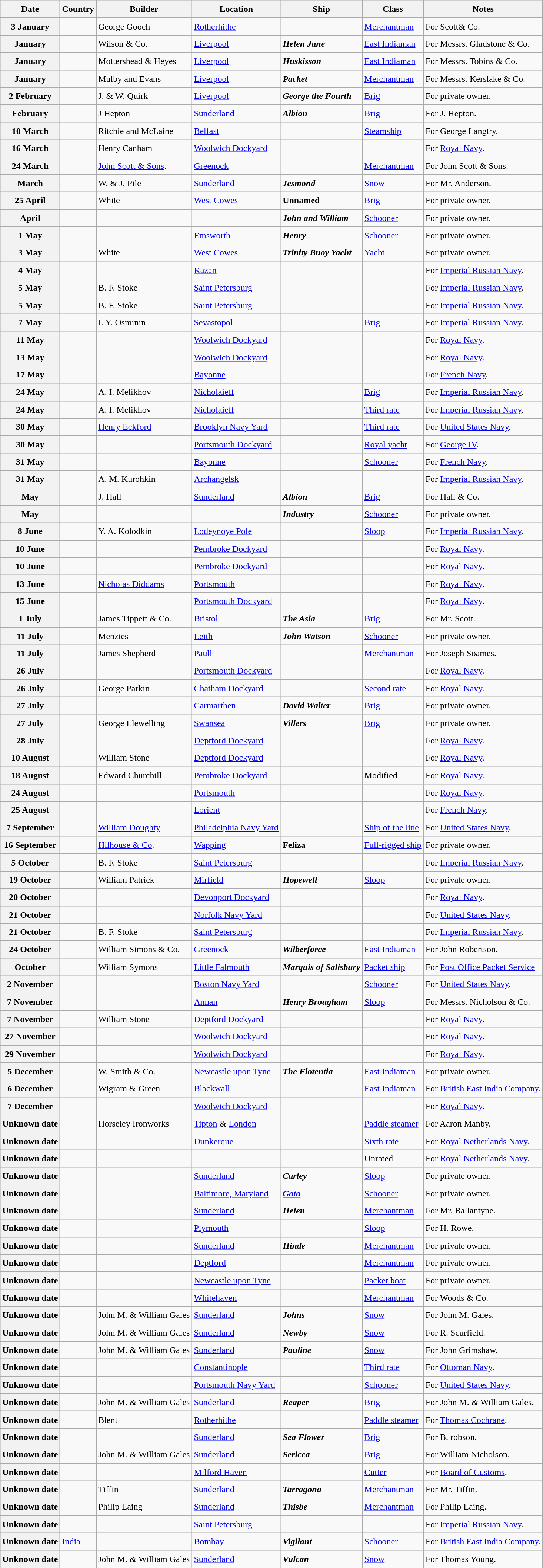<table class="wikitable sortable" style="font-size:1.00em; line-height:1.5em;">
<tr>
<th>Date</th>
<th>Country</th>
<th>Builder</th>
<th>Location</th>
<th>Ship</th>
<th>Class</th>
<th>Notes</th>
</tr>
<tr ---->
<th>3 January</th>
<td></td>
<td>George Gooch</td>
<td><a href='#'>Rotherhithe</a></td>
<td><strong></strong></td>
<td><a href='#'>Merchantman</a></td>
<td>For Scott& Co.</td>
</tr>
<tr ---->
<th>January</th>
<td></td>
<td>Wilson & Co.</td>
<td><a href='#'>Liverpool</a></td>
<td><strong><em>Helen Jane</em></strong></td>
<td><a href='#'>East Indiaman</a></td>
<td>For Messrs. Gladstone & Co.</td>
</tr>
<tr ---->
<th>January</th>
<td></td>
<td>Mottershead & Heyes</td>
<td><a href='#'>Liverpool</a></td>
<td><strong><em>Huskisson</em></strong></td>
<td><a href='#'>East Indiaman</a></td>
<td>For Messrs. Tobins & Co.</td>
</tr>
<tr ---->
<th>January</th>
<td></td>
<td>Mulby and Evans</td>
<td><a href='#'>Liverpool</a></td>
<td><strong><em>Packet</em></strong></td>
<td><a href='#'>Merchantman</a></td>
<td>For Messrs. Kerslake & Co.</td>
</tr>
<tr ---->
<th>2 February</th>
<td></td>
<td>J. & W. Quirk</td>
<td><a href='#'>Liverpool</a></td>
<td><strong><em>George the Fourth</em></strong></td>
<td><a href='#'>Brig</a></td>
<td>For private owner.</td>
</tr>
<tr ---->
<th>February</th>
<td></td>
<td>J Hepton</td>
<td><a href='#'>Sunderland</a></td>
<td><strong><em>Albion</em></strong></td>
<td><a href='#'>Brig</a></td>
<td>For J. Hepton.</td>
</tr>
<tr ---->
<th>10 March</th>
<td></td>
<td>Ritchie and McLaine</td>
<td><a href='#'>Belfast</a></td>
<td><strong></strong></td>
<td><a href='#'>Steamship</a></td>
<td>For George Langtry.</td>
</tr>
<tr ---->
<th>16 March</th>
<td></td>
<td>Henry Canham</td>
<td><a href='#'>Woolwich Dockyard</a></td>
<td><strong></strong></td>
<td></td>
<td>For <a href='#'>Royal Navy</a>.</td>
</tr>
<tr ---->
<th>24 March</th>
<td></td>
<td><a href='#'>John Scott & Sons</a>.</td>
<td><a href='#'>Greenock</a></td>
<td><strong></strong></td>
<td><a href='#'>Merchantman</a></td>
<td>For John Scott & Sons.</td>
</tr>
<tr ---->
<th>March</th>
<td></td>
<td>W. & J. Pile</td>
<td><a href='#'>Sunderland</a></td>
<td><strong><em>Jesmond</em></strong></td>
<td><a href='#'>Snow</a></td>
<td>For Mr. Anderson.</td>
</tr>
<tr ---->
<th>25 April</th>
<td></td>
<td>White</td>
<td><a href='#'>West Cowes</a></td>
<td><strong>Unnamed</strong></td>
<td><a href='#'>Brig</a></td>
<td>For private owner.</td>
</tr>
<tr ---->
<th>April</th>
<td></td>
<td></td>
<td></td>
<td><strong><em>John and William</em></strong></td>
<td><a href='#'>Schooner</a></td>
<td>For private owner.</td>
</tr>
<tr ---->
<th>1 May</th>
<td></td>
<td></td>
<td><a href='#'>Emsworth</a></td>
<td><strong><em>Henry</em></strong></td>
<td><a href='#'>Schooner</a></td>
<td>For private owner.</td>
</tr>
<tr ---->
<th>3 May</th>
<td></td>
<td>White</td>
<td><a href='#'>West Cowes</a></td>
<td><strong><em>Trinity Buoy Yacht</em></strong></td>
<td><a href='#'>Yacht</a></td>
<td>For private owner.</td>
</tr>
<tr ---->
<th>4 May</th>
<td></td>
<td></td>
<td><a href='#'>Kazan</a></td>
<td><strong></strong></td>
<td></td>
<td>For <a href='#'>Imperial Russian Navy</a>.</td>
</tr>
<tr ---->
<th>5 May</th>
<td></td>
<td>B. F. Stoke</td>
<td><a href='#'>Saint Petersburg</a></td>
<td><strong></strong></td>
<td></td>
<td>For <a href='#'>Imperial Russian Navy</a>.</td>
</tr>
<tr ---->
<th>5 May</th>
<td></td>
<td>B. F. Stoke</td>
<td><a href='#'>Saint Petersburg</a></td>
<td><strong></strong></td>
<td></td>
<td>For <a href='#'>Imperial Russian Navy</a>.</td>
</tr>
<tr ---->
<th>7 May</th>
<td></td>
<td>I. Y. Osminin</td>
<td><a href='#'>Sevastopol</a></td>
<td><strong></strong></td>
<td><a href='#'>Brig</a></td>
<td>For <a href='#'>Imperial Russian Navy</a>.</td>
</tr>
<tr ---->
<th>11 May</th>
<td></td>
<td></td>
<td><a href='#'>Woolwich Dockyard</a></td>
<td><strong></strong></td>
<td></td>
<td>For <a href='#'>Royal Navy</a>.</td>
</tr>
<tr ---->
<th>13 May</th>
<td></td>
<td></td>
<td><a href='#'>Woolwich Dockyard</a></td>
<td><strong></strong></td>
<td></td>
<td>For <a href='#'>Royal Navy</a>.</td>
</tr>
<tr ---->
<th>17 May</th>
<td></td>
<td></td>
<td><a href='#'>Bayonne</a></td>
<td><strong></strong></td>
<td></td>
<td>For <a href='#'>French Navy</a>.</td>
</tr>
<tr ---->
<th>24 May</th>
<td></td>
<td>A. I. Melikhov</td>
<td><a href='#'>Nicholaieff</a></td>
<td><strong></strong></td>
<td><a href='#'>Brig</a></td>
<td>For <a href='#'>Imperial Russian Navy</a>.</td>
</tr>
<tr ---->
<th>24 May</th>
<td></td>
<td>A. I. Melikhov</td>
<td><a href='#'>Nicholaieff</a></td>
<td><strong></strong></td>
<td><a href='#'>Third rate</a></td>
<td>For <a href='#'>Imperial Russian Navy</a>.</td>
</tr>
<tr ---->
<th>30 May</th>
<td></td>
<td><a href='#'>Henry Eckford</a></td>
<td><a href='#'>Brooklyn Navy Yard</a></td>
<td><strong></strong></td>
<td><a href='#'>Third rate</a></td>
<td>For <a href='#'>United States Navy</a>.</td>
</tr>
<tr ---->
<th>30 May</th>
<td></td>
<td></td>
<td><a href='#'>Portsmouth Dockyard</a></td>
<td><strong></strong></td>
<td><a href='#'>Royal yacht</a></td>
<td>For <a href='#'>George IV</a>.</td>
</tr>
<tr ---->
<th>31 May</th>
<td></td>
<td></td>
<td><a href='#'>Bayonne</a></td>
<td><strong></strong></td>
<td><a href='#'>Schooner</a></td>
<td>For <a href='#'>French Navy</a>.</td>
</tr>
<tr ---->
<th>31 May</th>
<td></td>
<td>A. M. Kurohkin</td>
<td><a href='#'>Archangelsk</a></td>
<td><strong></strong></td>
<td></td>
<td>For <a href='#'>Imperial Russian Navy</a>.</td>
</tr>
<tr ---->
<th>May</th>
<td></td>
<td>J. Hall</td>
<td><a href='#'>Sunderland</a></td>
<td><strong><em>Albion</em></strong></td>
<td><a href='#'>Brig</a></td>
<td>For Hall & Co.</td>
</tr>
<tr ---->
<th>May</th>
<td></td>
<td></td>
<td></td>
<td><strong><em>Industry</em></strong></td>
<td><a href='#'>Schooner</a></td>
<td>For private owner.</td>
</tr>
<tr ---->
<th>8 June</th>
<td></td>
<td>Y. A. Kolodkin</td>
<td><a href='#'>Lodeynoye Pole</a></td>
<td><strong></strong></td>
<td><a href='#'>Sloop</a></td>
<td>For <a href='#'>Imperial Russian Navy</a>.</td>
</tr>
<tr ---->
<th>10 June</th>
<td></td>
<td></td>
<td><a href='#'>Pembroke Dockyard</a></td>
<td><strong></strong></td>
<td></td>
<td>For <a href='#'>Royal Navy</a>.</td>
</tr>
<tr ---->
<th>10 June</th>
<td></td>
<td></td>
<td><a href='#'>Pembroke Dockyard</a></td>
<td><strong></strong></td>
<td></td>
<td>For <a href='#'>Royal Navy</a>.</td>
</tr>
<tr ---->
<th>13 June</th>
<td></td>
<td><a href='#'>Nicholas Diddams</a></td>
<td><a href='#'>Portsmouth</a></td>
<td><strong></strong></td>
<td></td>
<td>For <a href='#'>Royal Navy</a>.</td>
</tr>
<tr ---->
<th>15 June</th>
<td></td>
<td></td>
<td><a href='#'>Portsmouth Dockyard</a></td>
<td><strong></strong></td>
<td></td>
<td>For <a href='#'>Royal Navy</a>.</td>
</tr>
<tr ---->
<th>1 July</th>
<td></td>
<td>James Tippett & Co.</td>
<td><a href='#'>Bristol</a></td>
<td><strong><em>The Asia</em></strong></td>
<td><a href='#'>Brig</a></td>
<td>For Mr. Scott.</td>
</tr>
<tr ---->
<th>11 July</th>
<td></td>
<td>Menzies</td>
<td><a href='#'>Leith</a></td>
<td><strong><em>John Watson</em></strong></td>
<td><a href='#'>Schooner</a></td>
<td>For private owner.</td>
</tr>
<tr ---->
<th>11 July</th>
<td></td>
<td>James Shepherd</td>
<td><a href='#'>Paull</a></td>
<td><strong></strong></td>
<td><a href='#'>Merchantman</a></td>
<td>For Joseph Soames.</td>
</tr>
<tr ---->
<th>26 July</th>
<td></td>
<td></td>
<td><a href='#'>Portsmouth Dockyard</a></td>
<td><strong></strong></td>
<td></td>
<td>For <a href='#'>Royal Navy</a>.</td>
</tr>
<tr ---->
<th>26 July</th>
<td></td>
<td>George Parkin</td>
<td><a href='#'>Chatham Dockyard</a></td>
<td><strong></strong></td>
<td><a href='#'>Second rate</a></td>
<td>For <a href='#'>Royal Navy</a>.</td>
</tr>
<tr ---->
<th>27 July</th>
<td></td>
<td></td>
<td><a href='#'>Carmarthen</a></td>
<td><strong><em>David Walter</em></strong></td>
<td><a href='#'>Brig</a></td>
<td>For private owner.</td>
</tr>
<tr ---->
<th>27 July</th>
<td></td>
<td>George Llewelling</td>
<td><a href='#'>Swansea</a></td>
<td><strong><em>Villers</em></strong></td>
<td><a href='#'>Brig</a></td>
<td>For private owner.</td>
</tr>
<tr ---->
<th>28 July</th>
<td></td>
<td></td>
<td><a href='#'>Deptford Dockyard</a></td>
<td><strong></strong></td>
<td></td>
<td>For <a href='#'>Royal Navy</a>.</td>
</tr>
<tr ---->
<th>10 August</th>
<td></td>
<td>William Stone</td>
<td><a href='#'>Deptford Dockyard</a></td>
<td><strong></strong></td>
<td></td>
<td>For <a href='#'>Royal Navy</a>.</td>
</tr>
<tr ---->
<th>18 August</th>
<td></td>
<td>Edward Churchill</td>
<td><a href='#'>Pembroke Dockyard</a></td>
<td><strong></strong></td>
<td>Modified </td>
<td>For <a href='#'>Royal Navy</a>.</td>
</tr>
<tr ---->
<th>24 August</th>
<td></td>
<td></td>
<td><a href='#'>Portsmouth</a></td>
<td><strong></strong></td>
<td></td>
<td>For <a href='#'>Royal Navy</a>.</td>
</tr>
<tr ---->
<th>25 August</th>
<td></td>
<td></td>
<td><a href='#'>Lorient</a></td>
<td><strong></strong></td>
<td></td>
<td>For <a href='#'>French Navy</a>.</td>
</tr>
<tr ---->
<th>7 September</th>
<td></td>
<td><a href='#'>William Doughty</a></td>
<td><a href='#'>Philadelphia Navy Yard</a></td>
<td><strong></strong></td>
<td><a href='#'>Ship of the line</a></td>
<td>For <a href='#'>United States Navy</a>.</td>
</tr>
<tr ---->
<th>16 September</th>
<td></td>
<td><a href='#'>Hilhouse & Co</a>.</td>
<td><a href='#'>Wapping</a></td>
<td><strong>Feliza</strong></td>
<td><a href='#'>Full-rigged ship</a></td>
<td>For private owner.</td>
</tr>
<tr ---->
<th>5 October</th>
<td></td>
<td>B. F. Stoke</td>
<td><a href='#'>Saint Petersburg</a></td>
<td><strong></strong></td>
<td></td>
<td>For <a href='#'>Imperial Russian Navy</a>.</td>
</tr>
<tr ---->
<th>19 October</th>
<td></td>
<td>William Patrick</td>
<td><a href='#'>Mirfield</a></td>
<td><strong><em>Hopewell</em></strong></td>
<td><a href='#'>Sloop</a></td>
<td>For private owner.</td>
</tr>
<tr ---->
<th>20 October</th>
<td></td>
<td></td>
<td><a href='#'>Devonport Dockyard</a></td>
<td><strong></strong></td>
<td></td>
<td>For <a href='#'>Royal Navy</a>.</td>
</tr>
<tr ---->
<th>21 October</th>
<td></td>
<td></td>
<td><a href='#'>Norfolk Navy Yard</a></td>
<td><strong></strong></td>
<td></td>
<td>For <a href='#'>United States Navy</a>.</td>
</tr>
<tr ---->
<th>21 October</th>
<td></td>
<td>B. F. Stoke</td>
<td><a href='#'>Saint Petersburg</a></td>
<td><strong></strong></td>
<td></td>
<td>For <a href='#'>Imperial Russian Navy</a>.</td>
</tr>
<tr ---->
<th>24 October</th>
<td></td>
<td>William Simons & Co.</td>
<td><a href='#'>Greenock</a></td>
<td><strong><em>Wilberforce</em></strong></td>
<td><a href='#'>East Indiaman</a></td>
<td>For John Robertson.</td>
</tr>
<tr ---->
<th>October</th>
<td></td>
<td>William Symons</td>
<td><a href='#'>Little Falmouth</a></td>
<td><strong><em>Marquis of Salisbury</em></strong></td>
<td><a href='#'>Packet ship</a></td>
<td>For <a href='#'>Post Office Packet Service</a></td>
</tr>
<tr ---->
<th>2 November</th>
<td></td>
<td></td>
<td><a href='#'>Boston Navy Yard</a></td>
<td><strong></strong></td>
<td><a href='#'>Schooner</a></td>
<td>For <a href='#'>United States Navy</a>.</td>
</tr>
<tr ---->
<th>7 November</th>
<td></td>
<td></td>
<td><a href='#'>Annan</a></td>
<td><strong><em>Henry Brougham</em></strong></td>
<td><a href='#'>Sloop</a></td>
<td>For Messrs. Nicholson & Co.</td>
</tr>
<tr ---->
<th>7 November</th>
<td></td>
<td>William Stone</td>
<td><a href='#'>Deptford Dockyard</a></td>
<td><strong></strong></td>
<td></td>
<td>For <a href='#'>Royal Navy</a>.</td>
</tr>
<tr ---->
<th>27 November</th>
<td></td>
<td></td>
<td><a href='#'>Woolwich Dockyard</a></td>
<td><strong></strong></td>
<td></td>
<td>For <a href='#'>Royal Navy</a>.</td>
</tr>
<tr ---->
<th>29 November</th>
<td></td>
<td></td>
<td><a href='#'>Woolwich Dockyard</a></td>
<td><strong></strong></td>
<td></td>
<td>For <a href='#'>Royal Navy</a>.</td>
</tr>
<tr ---->
<th>5 December</th>
<td></td>
<td>W. Smith & Co.</td>
<td><a href='#'>Newcastle upon Tyne</a></td>
<td><strong><em>The Flotentia</em></strong></td>
<td><a href='#'>East Indiaman</a></td>
<td>For private owner.</td>
</tr>
<tr ---->
<th>6 December</th>
<td></td>
<td>Wigram & Green</td>
<td><a href='#'>Blackwall</a></td>
<td><strong></strong></td>
<td><a href='#'>East Indiaman</a></td>
<td>For <a href='#'>British East India Company</a>.</td>
</tr>
<tr ---->
<th>7 December</th>
<td></td>
<td></td>
<td><a href='#'>Woolwich Dockyard</a></td>
<td><strong></strong></td>
<td></td>
<td>For <a href='#'>Royal Navy</a>.</td>
</tr>
<tr ---->
<th>Unknown date</th>
<td></td>
<td>Horseley Ironworks</td>
<td><a href='#'>Tipton</a> & <a href='#'>London</a></td>
<td><strong></strong></td>
<td><a href='#'>Paddle steamer</a></td>
<td>For Aaron Manby.</td>
</tr>
<tr ---->
<th>Unknown date</th>
<td></td>
<td></td>
<td><a href='#'>Dunkerque</a></td>
<td><strong></strong></td>
<td><a href='#'>Sixth rate</a></td>
<td>For <a href='#'>Royal Netherlands Navy</a>.</td>
</tr>
<tr ---->
<th>Unknown date</th>
<td></td>
<td></td>
<td></td>
<td><strong></strong></td>
<td>Unrated</td>
<td>For <a href='#'>Royal Netherlands Navy</a>.</td>
</tr>
<tr ---->
<th>Unknown date</th>
<td></td>
<td></td>
<td><a href='#'>Sunderland</a></td>
<td><strong><em>Carley</em></strong></td>
<td><a href='#'>Sloop</a></td>
<td>For private owner.</td>
</tr>
<tr ---->
<th>Unknown date</th>
<td></td>
<td></td>
<td><a href='#'>Baltimore, Maryland</a></td>
<td><strong><a href='#'><em>Gata</em></a></strong></td>
<td><a href='#'>Schooner</a></td>
<td>For private owner.</td>
</tr>
<tr ---->
<th>Unknown date</th>
<td></td>
<td></td>
<td><a href='#'>Sunderland</a></td>
<td><strong><em>Helen</em></strong></td>
<td><a href='#'>Merchantman</a></td>
<td>For Mr. Ballantyne.</td>
</tr>
<tr ---->
<th>Unknown date</th>
<td></td>
<td></td>
<td><a href='#'>Plymouth</a></td>
<td><strong></strong></td>
<td><a href='#'>Sloop</a></td>
<td>For H. Rowe.</td>
</tr>
<tr ---->
<th>Unknown date</th>
<td></td>
<td></td>
<td><a href='#'>Sunderland</a></td>
<td><strong><em>Hinde</em></strong></td>
<td><a href='#'>Merchantman</a></td>
<td>For private owner.</td>
</tr>
<tr ---->
<th>Unknown date</th>
<td></td>
<td></td>
<td><a href='#'>Deptford</a></td>
<td><strong></strong></td>
<td><a href='#'>Merchantman</a></td>
<td>For private owner.</td>
</tr>
<tr ---->
<th>Unknown date</th>
<td></td>
<td></td>
<td><a href='#'>Newcastle upon Tyne</a></td>
<td><strong></strong></td>
<td><a href='#'>Packet boat</a></td>
<td>For private owner.</td>
</tr>
<tr ---->
<th>Unknown date</th>
<td></td>
<td></td>
<td><a href='#'>Whitehaven</a></td>
<td><strong></strong></td>
<td><a href='#'>Merchantman</a></td>
<td>For Woods & Co.</td>
</tr>
<tr ---->
<th>Unknown date</th>
<td></td>
<td>John M. & William Gales</td>
<td><a href='#'>Sunderland</a></td>
<td><strong><em>Johns</em></strong></td>
<td><a href='#'>Snow</a></td>
<td>For John M. Gales.</td>
</tr>
<tr ---->
<th>Unknown date</th>
<td></td>
<td>John M. & William Gales</td>
<td><a href='#'>Sunderland</a></td>
<td><strong><em>Newby</em></strong></td>
<td><a href='#'>Snow</a></td>
<td>For R. Scurfield.</td>
</tr>
<tr ---->
<th>Unknown date</th>
<td></td>
<td>John M. & William Gales</td>
<td><a href='#'>Sunderland</a></td>
<td><strong><em>Pauline</em></strong></td>
<td><a href='#'>Snow</a></td>
<td>For John Grimshaw.</td>
</tr>
<tr ---->
<th>Unknown date</th>
<td></td>
<td></td>
<td><a href='#'>Constantinople</a></td>
<td><strong></strong></td>
<td><a href='#'>Third rate</a></td>
<td>For <a href='#'>Ottoman Navy</a>.</td>
</tr>
<tr ---->
<th>Unknown date</th>
<td></td>
<td></td>
<td><a href='#'>Portsmouth Navy Yard</a></td>
<td><strong></strong></td>
<td><a href='#'>Schooner</a></td>
<td>For <a href='#'>United States Navy</a>.</td>
</tr>
<tr ---->
<th>Unknown date</th>
<td></td>
<td>John M. & William Gales</td>
<td><a href='#'>Sunderland</a></td>
<td><strong><em>Reaper</em></strong></td>
<td><a href='#'>Brig</a></td>
<td>For John M. & William Gales.</td>
</tr>
<tr ---->
<th>Unknown date</th>
<td></td>
<td>Blent</td>
<td><a href='#'>Rotherhithe</a></td>
<td><strong></strong></td>
<td><a href='#'>Paddle steamer</a></td>
<td>For <a href='#'>Thomas Cochrane</a>.</td>
</tr>
<tr ---->
<th>Unknown date</th>
<td></td>
<td></td>
<td><a href='#'>Sunderland</a></td>
<td><strong><em>Sea Flower</em></strong></td>
<td><a href='#'>Brig</a></td>
<td>For B. robson.</td>
</tr>
<tr ---->
<th>Unknown date</th>
<td></td>
<td>John M. & William Gales</td>
<td><a href='#'>Sunderland</a></td>
<td><strong><em>Sericca</em></strong></td>
<td><a href='#'>Brig</a></td>
<td>For William Nicholson.</td>
</tr>
<tr ---->
<th>Unknown date</th>
<td></td>
<td></td>
<td><a href='#'>Milford Haven</a></td>
<td><strong></strong></td>
<td><a href='#'>Cutter</a></td>
<td>For <a href='#'>Board of Customs</a>.</td>
</tr>
<tr ---->
<th>Unknown date</th>
<td></td>
<td>Tiffin</td>
<td><a href='#'>Sunderland</a></td>
<td><strong><em>Tarragona</em></strong></td>
<td><a href='#'>Merchantman</a></td>
<td>For Mr. Tiffin.</td>
</tr>
<tr ---->
<th>Unknown date</th>
<td></td>
<td>Philip Laing</td>
<td><a href='#'>Sunderland</a></td>
<td><strong><em>Thisbe</em></strong></td>
<td><a href='#'>Merchantman</a></td>
<td>For Philip Laing.</td>
</tr>
<tr ---->
<th>Unknown date</th>
<td></td>
<td></td>
<td><a href='#'>Saint Petersburg</a></td>
<td><strong></strong></td>
<td></td>
<td>For <a href='#'>Imperial Russian Navy</a>.</td>
</tr>
<tr ---->
<th>Unknown date</th>
<td> <a href='#'>India</a></td>
<td></td>
<td><a href='#'>Bombay</a></td>
<td><strong><em>Vigilant</em></strong></td>
<td><a href='#'>Schooner</a></td>
<td>For <a href='#'>British East India Company</a>.</td>
</tr>
<tr ---->
<th>Unknown date</th>
<td></td>
<td>John M. & William Gales</td>
<td><a href='#'>Sunderland</a></td>
<td><strong><em>Vulcan</em></strong></td>
<td><a href='#'>Snow</a></td>
<td>For Thomas Young.</td>
</tr>
</table>
